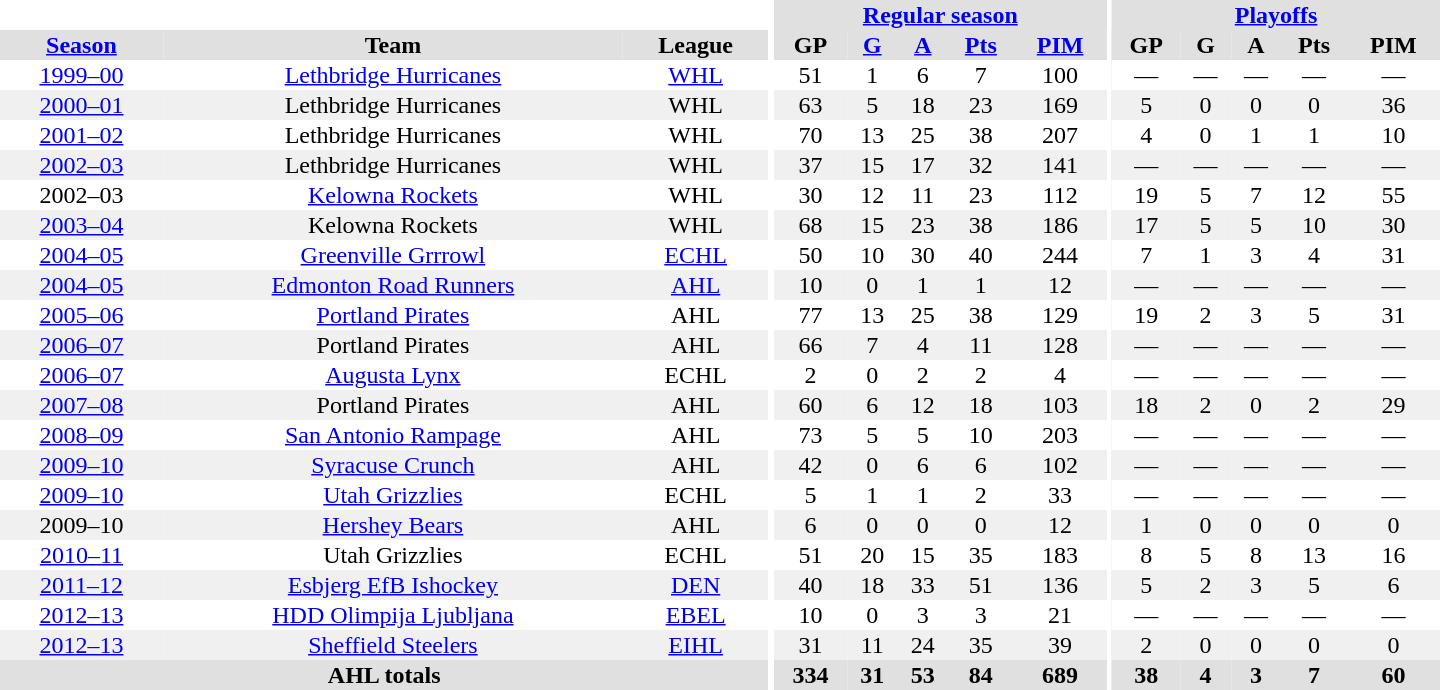<table border="0" cellpadding="1" cellspacing="0" style="text-align:center; width:60em">
<tr bgcolor="#e0e0e0">
<th colspan="3" bgcolor="#ffffff"></th>
<th rowspan="99" bgcolor="#ffffff"></th>
<th colspan="5"><a href='#'>Regular season</a></th>
<th rowspan="99" bgcolor="#ffffff"></th>
<th colspan="5"><a href='#'>Playoffs</a></th>
</tr>
<tr bgcolor="#e0e0e0">
<th><a href='#'>Season</a></th>
<th>Team</th>
<th>League</th>
<th>GP</th>
<th><a href='#'>G</a></th>
<th><a href='#'>A</a></th>
<th><a href='#'>Pts</a></th>
<th><a href='#'>PIM</a></th>
<th>GP</th>
<th>G</th>
<th>A</th>
<th>Pts</th>
<th>PIM</th>
</tr>
<tr>
<td><a href='#'>1999–00</a></td>
<td><a href='#'>Lethbridge Hurricanes</a></td>
<td><a href='#'>WHL</a></td>
<td>51</td>
<td>1</td>
<td>6</td>
<td>7</td>
<td>100</td>
<td>—</td>
<td>—</td>
<td>—</td>
<td>—</td>
<td>—</td>
</tr>
<tr bgcolor="#f0f0f0">
<td><a href='#'>2000–01</a></td>
<td>Lethbridge Hurricanes</td>
<td>WHL</td>
<td>63</td>
<td>5</td>
<td>18</td>
<td>23</td>
<td>169</td>
<td>5</td>
<td>0</td>
<td>0</td>
<td>0</td>
<td>36</td>
</tr>
<tr>
<td><a href='#'>2001–02</a></td>
<td>Lethbridge Hurricanes</td>
<td>WHL</td>
<td>70</td>
<td>13</td>
<td>25</td>
<td>38</td>
<td>207</td>
<td>4</td>
<td>0</td>
<td>1</td>
<td>1</td>
<td>10</td>
</tr>
<tr bgcolor="#f0f0f0">
<td><a href='#'>2002–03</a></td>
<td>Lethbridge Hurricanes</td>
<td>WHL</td>
<td>37</td>
<td>15</td>
<td>17</td>
<td>32</td>
<td>141</td>
<td>—</td>
<td>—</td>
<td>—</td>
<td>—</td>
<td>—</td>
</tr>
<tr>
<td>2002–03</td>
<td><a href='#'>Kelowna Rockets</a></td>
<td>WHL</td>
<td>30</td>
<td>12</td>
<td>11</td>
<td>23</td>
<td>112</td>
<td>19</td>
<td>5</td>
<td>7</td>
<td>12</td>
<td>55</td>
</tr>
<tr bgcolor="#f0f0f0">
<td><a href='#'>2003–04</a></td>
<td>Kelowna Rockets</td>
<td>WHL</td>
<td>68</td>
<td>15</td>
<td>23</td>
<td>38</td>
<td>186</td>
<td>17</td>
<td>5</td>
<td>5</td>
<td>10</td>
<td>30</td>
</tr>
<tr>
<td><a href='#'>2004–05</a></td>
<td><a href='#'>Greenville Grrrowl</a></td>
<td><a href='#'>ECHL</a></td>
<td>50</td>
<td>10</td>
<td>30</td>
<td>40</td>
<td>244</td>
<td>7</td>
<td>1</td>
<td>3</td>
<td>4</td>
<td>31</td>
</tr>
<tr bgcolor="#f0f0f0">
<td><a href='#'>2004–05</a></td>
<td><a href='#'>Edmonton Road Runners</a></td>
<td><a href='#'>AHL</a></td>
<td>10</td>
<td>0</td>
<td>1</td>
<td>1</td>
<td>12</td>
<td>—</td>
<td>—</td>
<td>—</td>
<td>—</td>
<td>—</td>
</tr>
<tr>
<td><a href='#'>2005–06</a></td>
<td><a href='#'>Portland Pirates</a></td>
<td>AHL</td>
<td>77</td>
<td>13</td>
<td>25</td>
<td>38</td>
<td>129</td>
<td>19</td>
<td>2</td>
<td>3</td>
<td>5</td>
<td>31</td>
</tr>
<tr bgcolor="#f0f0f0">
<td><a href='#'>2006–07</a></td>
<td>Portland Pirates</td>
<td>AHL</td>
<td>66</td>
<td>7</td>
<td>4</td>
<td>11</td>
<td>128</td>
<td>—</td>
<td>—</td>
<td>—</td>
<td>—</td>
<td>—</td>
</tr>
<tr>
<td><a href='#'>2006–07</a></td>
<td><a href='#'>Augusta Lynx</a></td>
<td>ECHL</td>
<td>2</td>
<td>0</td>
<td>2</td>
<td>2</td>
<td>4</td>
<td>—</td>
<td>—</td>
<td>—</td>
<td>—</td>
<td>—</td>
</tr>
<tr bgcolor="#f0f0f0">
<td><a href='#'>2007–08</a></td>
<td>Portland Pirates</td>
<td>AHL</td>
<td>60</td>
<td>6</td>
<td>12</td>
<td>18</td>
<td>103</td>
<td>18</td>
<td>2</td>
<td>0</td>
<td>2</td>
<td>29</td>
</tr>
<tr>
<td><a href='#'>2008–09</a></td>
<td><a href='#'>San Antonio Rampage</a></td>
<td>AHL</td>
<td>73</td>
<td>5</td>
<td>5</td>
<td>10</td>
<td>203</td>
<td>—</td>
<td>—</td>
<td>—</td>
<td>—</td>
<td>—</td>
</tr>
<tr bgcolor="#f0f0f0">
<td><a href='#'>2009–10</a></td>
<td><a href='#'>Syracuse Crunch</a></td>
<td>AHL</td>
<td>42</td>
<td>0</td>
<td>6</td>
<td>6</td>
<td>102</td>
<td>—</td>
<td>—</td>
<td>—</td>
<td>—</td>
<td>—</td>
</tr>
<tr>
<td><a href='#'>2009–10</a></td>
<td><a href='#'>Utah Grizzlies</a></td>
<td>ECHL</td>
<td>5</td>
<td>1</td>
<td>1</td>
<td>2</td>
<td>33</td>
<td>—</td>
<td>—</td>
<td>—</td>
<td>—</td>
<td>—</td>
</tr>
<tr bgcolor="#f0f0f0">
<td>2009–10</td>
<td><a href='#'>Hershey Bears</a></td>
<td>AHL</td>
<td>6</td>
<td>0</td>
<td>0</td>
<td>0</td>
<td>12</td>
<td>1</td>
<td>0</td>
<td>0</td>
<td>0</td>
<td>0</td>
</tr>
<tr>
<td><a href='#'>2010–11</a></td>
<td>Utah Grizzlies</td>
<td>ECHL</td>
<td>51</td>
<td>20</td>
<td>15</td>
<td>35</td>
<td>183</td>
<td>8</td>
<td>5</td>
<td>8</td>
<td>13</td>
<td>16</td>
</tr>
<tr bgcolor="#f0f0f0">
<td><a href='#'>2011–12</a></td>
<td><a href='#'>Esbjerg EfB Ishockey</a></td>
<td><a href='#'>DEN</a></td>
<td>40</td>
<td>18</td>
<td>33</td>
<td>51</td>
<td>136</td>
<td>5</td>
<td>2</td>
<td>3</td>
<td>5</td>
<td>6</td>
</tr>
<tr>
<td><a href='#'>2012–13</a></td>
<td><a href='#'>HDD Olimpija Ljubljana</a></td>
<td><a href='#'>EBEL</a></td>
<td>10</td>
<td>0</td>
<td>3</td>
<td>3</td>
<td>21</td>
<td>—</td>
<td>—</td>
<td>—</td>
<td>—</td>
<td>—</td>
</tr>
<tr bgcolor="#f0f0f0">
<td><a href='#'>2012–13</a></td>
<td><a href='#'>Sheffield Steelers</a></td>
<td><a href='#'>EIHL</a></td>
<td>31</td>
<td>11</td>
<td>24</td>
<td>35</td>
<td>39</td>
<td>2</td>
<td>0</td>
<td>0</td>
<td>0</td>
<td>0</td>
</tr>
<tr bgcolor="#e0e0e0">
<th colspan="3">AHL totals</th>
<th>334</th>
<th>31</th>
<th>53</th>
<th>84</th>
<th>689</th>
<th>38</th>
<th>4</th>
<th>3</th>
<th>7</th>
<th>60</th>
</tr>
</table>
